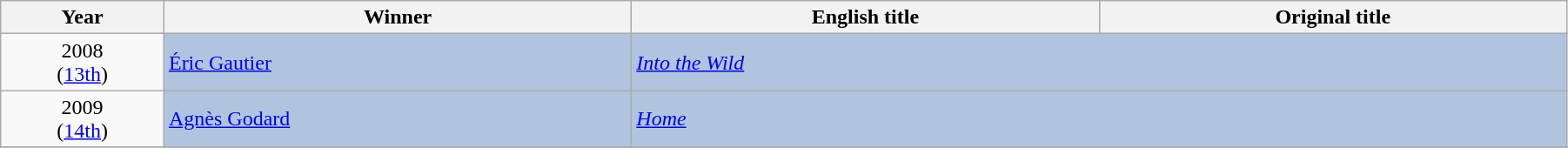<table class="wikitable" width="95%" cellpadding="5">
<tr>
<th width="100"><strong>Year</strong></th>
<th width="300"><strong>Winner</strong></th>
<th width="300"><strong>English title</strong></th>
<th width="300"><strong>Original title</strong></th>
</tr>
<tr>
<td style="text-align:center;">2008<br>(<a href='#'>13th</a>)</td>
<td style="background:#B0C4DE;"><a href='#'>Éric Gautier</a></td>
<td colspan="2" style="background:#B0C4DE;"><em><a href='#'>Into the Wild</a></em></td>
</tr>
<tr>
<td style="text-align:center;">2009<br>(<a href='#'>14th</a>)</td>
<td style="background:#B0C4DE;"><a href='#'>Agnès Godard</a></td>
<td colspan="2" style="background:#B0C4DE;"><em><a href='#'>Home</a></em></td>
</tr>
<tr>
</tr>
</table>
